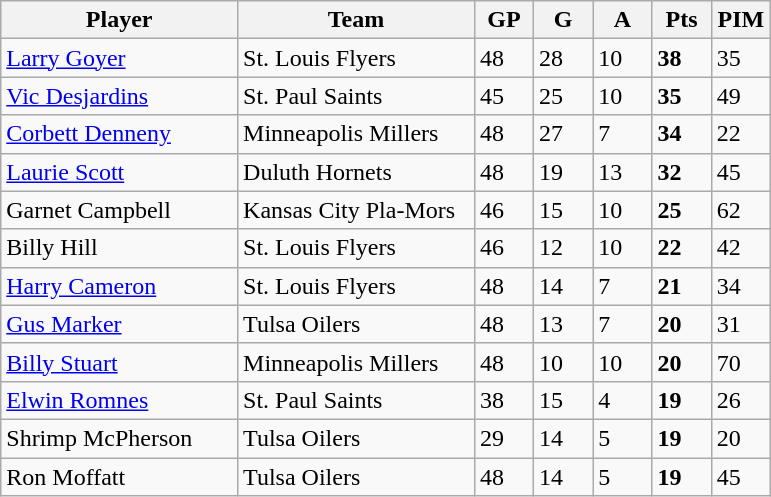<table class="wikitable">
<tr>
<th bgcolor="#DDDDFF" width="30%">Player</th>
<th bgcolor="#DDDDFF" width="30%">Team</th>
<th bgcolor="#DDDDFF" width="7.5%">GP</th>
<th bgcolor="#DDDDFF" width="7.5%">G</th>
<th bgcolor="#DDDDFF" width="7.5%">A</th>
<th bgcolor="#DDDDFF" width="7.5%">Pts</th>
<th bgcolor="#DDDDFF" width="7.5%">PIM</th>
</tr>
<tr>
<td><a href='#'>Larry Goyer</a></td>
<td>St. Louis Flyers</td>
<td>48</td>
<td>28</td>
<td>10</td>
<td><strong>38</strong></td>
<td>35</td>
</tr>
<tr>
<td><a href='#'>Vic Desjardins</a></td>
<td>St. Paul Saints</td>
<td>45</td>
<td>25</td>
<td>10</td>
<td><strong>35</strong></td>
<td>49</td>
</tr>
<tr>
<td><a href='#'>Corbett Denneny</a></td>
<td>Minneapolis Millers</td>
<td>48</td>
<td>27</td>
<td>7</td>
<td><strong>34</strong></td>
<td>22</td>
</tr>
<tr>
<td><a href='#'>Laurie Scott</a></td>
<td>Duluth Hornets</td>
<td>48</td>
<td>19</td>
<td>13</td>
<td><strong>32</strong></td>
<td>45</td>
</tr>
<tr>
<td>Garnet Campbell</td>
<td>Kansas City Pla-Mors</td>
<td>46</td>
<td>15</td>
<td>10</td>
<td><strong>25</strong></td>
<td>62</td>
</tr>
<tr>
<td>Billy Hill</td>
<td>St. Louis Flyers</td>
<td>46</td>
<td>12</td>
<td>10</td>
<td><strong>22</strong></td>
<td>42</td>
</tr>
<tr>
<td><a href='#'>Harry Cameron</a></td>
<td>St. Louis Flyers</td>
<td>48</td>
<td>14</td>
<td>7</td>
<td><strong>21</strong></td>
<td>34</td>
</tr>
<tr>
<td><a href='#'>Gus Marker</a></td>
<td>Tulsa Oilers</td>
<td>48</td>
<td>13</td>
<td>7</td>
<td><strong>20</strong></td>
<td>31</td>
</tr>
<tr>
<td><a href='#'>Billy Stuart</a></td>
<td>Minneapolis Millers</td>
<td>48</td>
<td>10</td>
<td>10</td>
<td><strong>20</strong></td>
<td>70</td>
</tr>
<tr>
<td><a href='#'>Elwin Romnes</a></td>
<td>St. Paul Saints</td>
<td>38</td>
<td>15</td>
<td>4</td>
<td><strong>19</strong></td>
<td>26</td>
</tr>
<tr>
<td>Shrimp McPherson</td>
<td>Tulsa Oilers</td>
<td>29</td>
<td>14</td>
<td>5</td>
<td><strong>19</strong></td>
<td>20</td>
</tr>
<tr>
<td>Ron Moffatt</td>
<td>Tulsa Oilers</td>
<td>48</td>
<td>14</td>
<td>5</td>
<td><strong>19</strong></td>
<td>45</td>
</tr>
</table>
